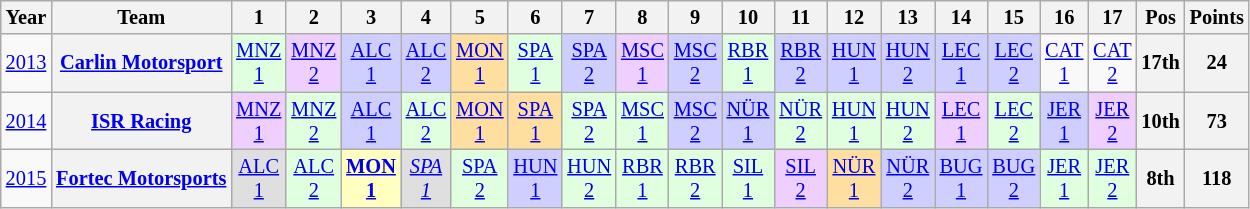<table class="wikitable" style="text-align:center; font-size:85%">
<tr>
<th>Year</th>
<th>Team</th>
<th>1</th>
<th>2</th>
<th>3</th>
<th>4</th>
<th>5</th>
<th>6</th>
<th>7</th>
<th>8</th>
<th>9</th>
<th>10</th>
<th>11</th>
<th>12</th>
<th>13</th>
<th>14</th>
<th>15</th>
<th>16</th>
<th>17</th>
<th>Pos</th>
<th>Points</th>
</tr>
<tr>
<td><a href='#'>2013</a></td>
<th nowrap><a href='#'>Carlin Motorsport</a></th>
<td style="background:#DFFFDF;"><a href='#'>MNZ<br>1</a><br></td>
<td style="background:#EFCFFF;"><a href='#'>MNZ<br>2</a><br></td>
<td style="background:#CFCFFF;"><a href='#'>ALC<br>1</a><br></td>
<td style="background:#CFCFFF;"><a href='#'>ALC<br>2</a><br></td>
<td style="background:#FFDF9F;"><a href='#'>MON<br>1</a><br></td>
<td style="background:#DFFFDF;"><a href='#'>SPA<br>1</a><br></td>
<td style="background:#CFCFFF;"><a href='#'>SPA<br>2</a><br></td>
<td style="background:#EFCFFF;"><a href='#'>MSC<br>1</a><br></td>
<td style="background:#CFCFFF;"><a href='#'>MSC<br>2</a><br></td>
<td style="background:#DFFFDF;"><a href='#'>RBR<br>1</a><br></td>
<td style="background:#CFCFFF;"><a href='#'>RBR<br>2</a><br></td>
<td style="background:#CFCFFF;"><a href='#'>HUN<br>1</a><br></td>
<td style="background:#CFCFFF;"><a href='#'>HUN<br>2</a><br></td>
<td style="background:#CFCFFF;"><a href='#'>LEC<br>1</a><br></td>
<td style="background:#CFCFFF;"><a href='#'>LEC<br>2</a><br></td>
<td><a href='#'>CAT<br>1</a></td>
<td><a href='#'>CAT<br>2</a></td>
<th>17th</th>
<th>24</th>
</tr>
<tr>
<td><a href='#'>2014</a></td>
<th nowrap><a href='#'>ISR Racing</a></th>
<td style="background:#EFCFFF;"><a href='#'>MNZ<br>1</a><br></td>
<td style="background:#DFFFDF;"><a href='#'>MNZ<br>2</a><br></td>
<td style="background:#CFCFFF;"><a href='#'>ALC<br>1</a><br></td>
<td style="background:#DFFFDF;"><a href='#'>ALC<br>2</a><br></td>
<td style="background:#FFDF9F;"><a href='#'>MON<br>1</a><br></td>
<td style="background:#FFDF9F;"><a href='#'>SPA<br>1</a><br></td>
<td style="background:#DFFFDF;"><a href='#'>SPA<br>2</a><br></td>
<td style="background:#DFFFDF;"><a href='#'>MSC<br>1</a><br></td>
<td style="background:#CFCFFF;"><a href='#'>MSC<br>2</a><br></td>
<td style="background:#CFCFFF;"><a href='#'>NÜR<br>1</a><br></td>
<td style="background:#DFFFDF;"><a href='#'>NÜR<br>2</a><br></td>
<td style="background:#DFFFDF;"><a href='#'>HUN<br>1</a><br></td>
<td style="background:#DFFFDF;"><a href='#'>HUN<br>2</a><br></td>
<td style="background:#EFCFFF;"><a href='#'>LEC<br>1</a><br></td>
<td style="background:#DFFFDF;"><a href='#'>LEC<br>2</a><br></td>
<td style="background:#CFCFFF;"><a href='#'>JER<br>1</a><br></td>
<td style="background:#EFCFFF;"><a href='#'>JER<br>2</a><br></td>
<th>10th</th>
<th>73</th>
</tr>
<tr>
<td><a href='#'>2015</a></td>
<th nowrap><a href='#'>Fortec Motorsports</a></th>
<td style="background:#DFDFDF;"><a href='#'>ALC<br>1</a><br></td>
<td style="background:#DFFFDF;"><a href='#'>ALC<br>2</a><br></td>
<td style="background:#FFFFBF;"><strong><a href='#'>MON<br>1</a></strong><br></td>
<td style="background:#DFDFDF;"><em><a href='#'>SPA<br>1</a></em><br></td>
<td style="background:#DFFFDF;"><a href='#'>SPA<br>2</a><br></td>
<td style="background:#CFCFFF;"><a href='#'>HUN<br>1</a><br></td>
<td style="background:#DFFFDF;"><a href='#'>HUN<br>2</a><br></td>
<td style="background:#DFFFDF;"><a href='#'>RBR<br>1</a><br></td>
<td style="background:#DFFFDF;"><a href='#'>RBR<br>2</a><br></td>
<td style="background:#DFFFDF;"><a href='#'>SIL<br>1</a><br></td>
<td style="background:#EFCFFF;"><a href='#'>SIL<br>2</a><br></td>
<td style="background:#FFDF9F;"><a href='#'>NÜR<br>1</a><br></td>
<td style="background:#CFCFFF;"><a href='#'>NÜR<br>2</a><br></td>
<td style="background:#CFCFFF;"><a href='#'>BUG<br>1</a><br></td>
<td style="background:#CFCFFF;"><a href='#'>BUG<br>2</a><br></td>
<td style="background:#DFFFDF;"><a href='#'>JER<br>1</a><br></td>
<td style="background:#DFFFDF;"><a href='#'>JER<br>2</a><br></td>
<th>8th</th>
<th>118</th>
</tr>
</table>
